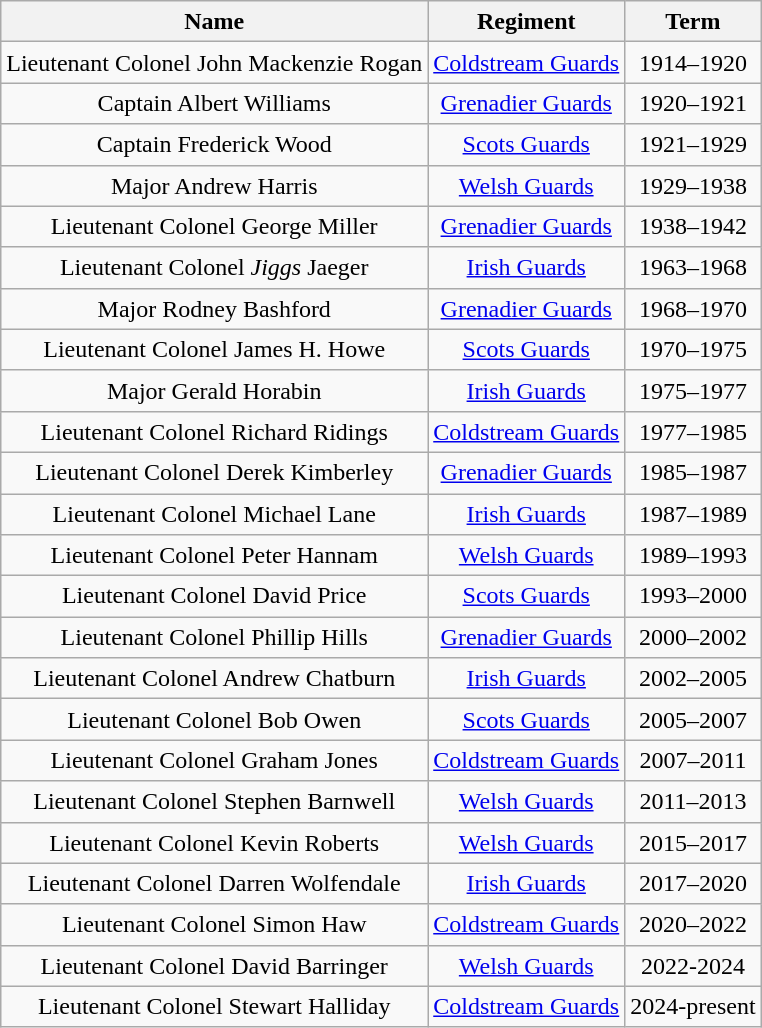<table class="wikitable" style="text-align:center; line-height:20px;">
<tr>
<th>Name</th>
<th>Regiment</th>
<th>Term</th>
</tr>
<tr>
<td>Lieutenant Colonel John Mackenzie Rogan</td>
<td><a href='#'>Coldstream Guards</a></td>
<td>1914–1920</td>
</tr>
<tr>
<td>Captain Albert Williams</td>
<td><a href='#'>Grenadier Guards</a></td>
<td>1920–1921</td>
</tr>
<tr>
<td>Captain Frederick Wood</td>
<td><a href='#'>Scots Guards</a></td>
<td>1921–1929</td>
</tr>
<tr>
<td>Major Andrew Harris</td>
<td><a href='#'>Welsh Guards</a></td>
<td>1929–1938</td>
</tr>
<tr>
<td>Lieutenant Colonel George Miller</td>
<td><a href='#'>Grenadier Guards</a></td>
<td>1938–1942</td>
</tr>
<tr>
<td>Lieutenant Colonel <em>Jiggs</em> Jaeger</td>
<td><a href='#'>Irish Guards</a></td>
<td>1963–1968</td>
</tr>
<tr>
<td>Major Rodney Bashford</td>
<td><a href='#'>Grenadier Guards</a></td>
<td>1968–1970</td>
</tr>
<tr>
<td>Lieutenant Colonel James H. Howe</td>
<td><a href='#'>Scots Guards</a></td>
<td>1970–1975</td>
</tr>
<tr>
<td>Major Gerald Horabin</td>
<td><a href='#'>Irish Guards</a></td>
<td>1975–1977</td>
</tr>
<tr>
<td>Lieutenant Colonel Richard Ridings</td>
<td><a href='#'>Coldstream Guards</a></td>
<td>1977–1985</td>
</tr>
<tr>
<td>Lieutenant Colonel Derek Kimberley</td>
<td><a href='#'>Grenadier Guards</a></td>
<td>1985–1987</td>
</tr>
<tr>
<td>Lieutenant Colonel Michael Lane</td>
<td><a href='#'>Irish Guards</a></td>
<td>1987–1989</td>
</tr>
<tr>
<td>Lieutenant Colonel Peter Hannam</td>
<td><a href='#'>Welsh Guards</a></td>
<td>1989–1993</td>
</tr>
<tr>
<td>Lieutenant Colonel David Price</td>
<td><a href='#'>Scots Guards</a></td>
<td>1993–2000</td>
</tr>
<tr>
<td>Lieutenant Colonel Phillip Hills</td>
<td><a href='#'>Grenadier Guards</a></td>
<td>2000–2002</td>
</tr>
<tr>
<td>Lieutenant Colonel Andrew Chatburn</td>
<td><a href='#'>Irish Guards</a></td>
<td>2002–2005</td>
</tr>
<tr>
<td>Lieutenant Colonel Bob Owen</td>
<td><a href='#'>Scots Guards</a></td>
<td>2005–2007</td>
</tr>
<tr>
<td>Lieutenant Colonel Graham Jones</td>
<td><a href='#'>Coldstream Guards</a></td>
<td>2007–2011</td>
</tr>
<tr>
<td>Lieutenant Colonel Stephen Barnwell</td>
<td><a href='#'>Welsh Guards</a></td>
<td>2011–2013</td>
</tr>
<tr>
<td>Lieutenant Colonel Kevin Roberts</td>
<td><a href='#'>Welsh Guards</a></td>
<td>2015–2017</td>
</tr>
<tr>
<td>Lieutenant Colonel Darren Wolfendale</td>
<td><a href='#'>Irish Guards</a></td>
<td>2017–2020</td>
</tr>
<tr>
<td>Lieutenant Colonel Simon Haw</td>
<td><a href='#'>Coldstream Guards</a></td>
<td>2020–2022</td>
</tr>
<tr>
<td>Lieutenant Colonel David Barringer</td>
<td><a href='#'>Welsh Guards</a></td>
<td>2022-2024</td>
</tr>
<tr>
<td>Lieutenant Colonel Stewart Halliday</td>
<td><a href='#'>Coldstream Guards</a></td>
<td>2024-present</td>
</tr>
</table>
